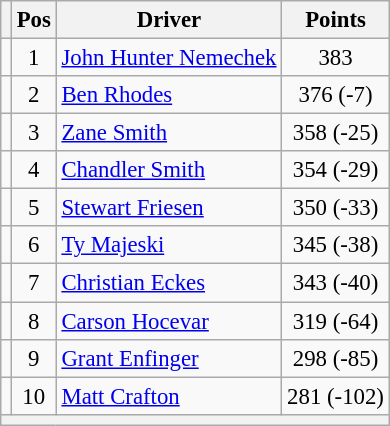<table class="wikitable" style="font-size: 95%">
<tr>
<th></th>
<th>Pos</th>
<th>Driver</th>
<th>Points</th>
</tr>
<tr>
<td align="left"></td>
<td style="text-align:center;">1</td>
<td><a href='#'>John Hunter Nemechek</a></td>
<td style="text-align:center;">383</td>
</tr>
<tr>
<td align="left"></td>
<td style="text-align:center;">2</td>
<td><a href='#'>Ben Rhodes</a></td>
<td style="text-align:center;">376 (-7)</td>
</tr>
<tr>
<td align="left"></td>
<td style="text-align:center;">3</td>
<td><a href='#'>Zane Smith</a></td>
<td style="text-align:center;">358 (-25)</td>
</tr>
<tr>
<td align="left"></td>
<td style="text-align:center;">4</td>
<td><a href='#'>Chandler Smith</a></td>
<td style="text-align:center;">354 (-29)</td>
</tr>
<tr>
<td align="left"></td>
<td style="text-align:center;">5</td>
<td><a href='#'>Stewart Friesen</a></td>
<td style="text-align:center;">350 (-33)</td>
</tr>
<tr>
<td align="left"></td>
<td style="text-align:center;">6</td>
<td><a href='#'>Ty Majeski</a></td>
<td style="text-align:center;">345 (-38)</td>
</tr>
<tr>
<td align="left"></td>
<td style="text-align:center;">7</td>
<td><a href='#'>Christian Eckes</a></td>
<td style="text-align:center;">343 (-40)</td>
</tr>
<tr>
<td align="left"></td>
<td style="text-align:center;">8</td>
<td><a href='#'>Carson Hocevar</a></td>
<td style="text-align:center;">319 (-64)</td>
</tr>
<tr>
<td align="left"></td>
<td style="text-align:center;">9</td>
<td><a href='#'>Grant Enfinger</a></td>
<td style="text-align:center;">298 (-85)</td>
</tr>
<tr>
<td align="left"></td>
<td style="text-align:center;">10</td>
<td><a href='#'>Matt Crafton</a></td>
<td style="text-align:center;">281 (-102)</td>
</tr>
<tr class="sortbottom">
<th colspan="9"></th>
</tr>
</table>
